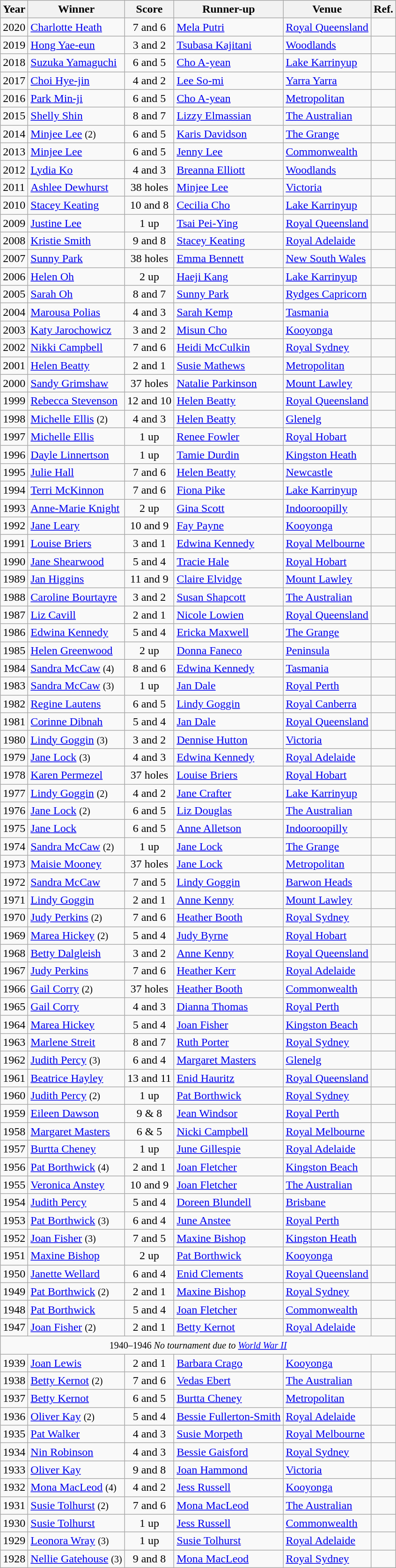<table class=wikitable>
<tr>
<th>Year</th>
<th>Winner</th>
<th>Score</th>
<th>Runner-up</th>
<th>Venue</th>
<th>Ref.</th>
</tr>
<tr>
<td>2020</td>
<td> <a href='#'>Charlotte Heath</a></td>
<td align=center>7 and 6</td>
<td> <a href='#'>Mela Putri</a></td>
<td><a href='#'>Royal Queensland</a></td>
<td></td>
</tr>
<tr>
<td>2019</td>
<td> <a href='#'>Hong Yae-eun</a></td>
<td align=center>3 and 2</td>
<td> <a href='#'>Tsubasa Kajitani</a></td>
<td><a href='#'>Woodlands</a></td>
<td></td>
</tr>
<tr>
<td>2018</td>
<td> <a href='#'>Suzuka Yamaguchi</a></td>
<td align=center>6 and 5</td>
<td> <a href='#'>Cho A-yean</a></td>
<td><a href='#'>Lake Karrinyup</a></td>
<td></td>
</tr>
<tr>
<td>2017</td>
<td> <a href='#'>Choi Hye-jin</a></td>
<td align=center>4 and 2</td>
<td> <a href='#'>Lee So-mi</a></td>
<td><a href='#'>Yarra Yarra</a></td>
<td></td>
</tr>
<tr>
<td>2016</td>
<td> <a href='#'>Park Min-ji</a></td>
<td align=center>6 and 5</td>
<td> <a href='#'>Cho A-yean</a></td>
<td><a href='#'>Metropolitan</a></td>
<td></td>
</tr>
<tr>
<td>2015</td>
<td> <a href='#'>Shelly Shin</a></td>
<td align=center>8 and 7</td>
<td> <a href='#'>Lizzy Elmassian</a></td>
<td><a href='#'>The Australian</a></td>
<td></td>
</tr>
<tr>
<td>2014</td>
<td> <a href='#'>Minjee Lee</a> <small>(2)</small></td>
<td align=center>6 and 5</td>
<td> <a href='#'>Karis Davidson</a></td>
<td><a href='#'>The Grange</a></td>
<td></td>
</tr>
<tr>
<td>2013</td>
<td> <a href='#'>Minjee Lee</a></td>
<td align=center>6 and 5</td>
<td> <a href='#'>Jenny Lee</a></td>
<td><a href='#'>Commonwealth</a></td>
<td></td>
</tr>
<tr>
<td>2012</td>
<td> <a href='#'>Lydia Ko</a></td>
<td align=center>4 and 3</td>
<td> <a href='#'>Breanna Elliott</a></td>
<td><a href='#'>Woodlands</a></td>
<td></td>
</tr>
<tr>
<td>2011</td>
<td> <a href='#'>Ashlee Dewhurst</a></td>
<td align=center>38 holes</td>
<td> <a href='#'>Minjee Lee</a></td>
<td><a href='#'>Victoria</a></td>
<td></td>
</tr>
<tr>
<td>2010</td>
<td> <a href='#'>Stacey Keating</a></td>
<td align=center>10 and 8</td>
<td> <a href='#'>Cecilia Cho</a></td>
<td><a href='#'>Lake Karrinyup</a></td>
<td></td>
</tr>
<tr>
<td>2009</td>
<td> <a href='#'>Justine Lee</a></td>
<td align=center>1 up</td>
<td> <a href='#'>Tsai Pei-Ying</a></td>
<td><a href='#'>Royal Queensland</a></td>
<td></td>
</tr>
<tr>
<td>2008</td>
<td> <a href='#'>Kristie Smith</a></td>
<td align=center>9 and 8</td>
<td> <a href='#'>Stacey Keating</a></td>
<td><a href='#'>Royal Adelaide</a></td>
<td></td>
</tr>
<tr>
<td>2007</td>
<td> <a href='#'>Sunny Park</a></td>
<td align=center>38 holes</td>
<td> <a href='#'>Emma Bennett</a></td>
<td><a href='#'>New South Wales</a></td>
<td></td>
</tr>
<tr>
<td>2006</td>
<td> <a href='#'>Helen Oh</a></td>
<td align=center>2 up</td>
<td> <a href='#'>Haeji Kang</a></td>
<td><a href='#'>Lake Karrinyup</a></td>
<td></td>
</tr>
<tr>
<td>2005</td>
<td> <a href='#'>Sarah Oh</a></td>
<td align=center>8 and 7</td>
<td> <a href='#'>Sunny Park</a></td>
<td><a href='#'>Rydges Capricorn</a></td>
<td></td>
</tr>
<tr>
<td>2004</td>
<td> <a href='#'>Marousa Polias</a></td>
<td align=center>4 and 3</td>
<td> <a href='#'>Sarah Kemp</a></td>
<td><a href='#'>Tasmania</a></td>
<td></td>
</tr>
<tr>
<td>2003</td>
<td> <a href='#'>Katy Jarochowicz</a></td>
<td align=center>3 and 2</td>
<td> <a href='#'>Misun Cho</a></td>
<td><a href='#'>Kooyonga</a></td>
<td></td>
</tr>
<tr>
<td>2002</td>
<td> <a href='#'>Nikki Campbell</a></td>
<td align=center>7 and 6</td>
<td> <a href='#'>Heidi McCulkin</a></td>
<td><a href='#'>Royal Sydney</a></td>
<td></td>
</tr>
<tr>
<td>2001</td>
<td> <a href='#'>Helen Beatty</a></td>
<td align=center>2 and 1</td>
<td> <a href='#'>Susie Mathews</a></td>
<td><a href='#'>Metropolitan</a></td>
<td></td>
</tr>
<tr>
<td>2000</td>
<td> <a href='#'>Sandy Grimshaw</a></td>
<td align=center>37 holes</td>
<td> <a href='#'>Natalie Parkinson</a></td>
<td><a href='#'>Mount Lawley</a></td>
<td></td>
</tr>
<tr>
<td>1999</td>
<td> <a href='#'>Rebecca Stevenson</a></td>
<td align=center>12 and 10</td>
<td> <a href='#'>Helen Beatty</a></td>
<td><a href='#'>Royal Queensland</a></td>
<td></td>
</tr>
<tr>
<td>1998</td>
<td> <a href='#'>Michelle Ellis</a> <small>(2)</small></td>
<td align=center>4 and 3</td>
<td> <a href='#'>Helen Beatty</a></td>
<td><a href='#'>Glenelg</a></td>
<td></td>
</tr>
<tr>
<td>1997</td>
<td> <a href='#'>Michelle Ellis</a></td>
<td align=center>1 up</td>
<td> <a href='#'>Renee Fowler</a></td>
<td><a href='#'>Royal Hobart</a></td>
<td></td>
</tr>
<tr>
<td>1996</td>
<td> <a href='#'>Dayle Linnertson</a></td>
<td align=center>1 up</td>
<td> <a href='#'>Tamie Durdin</a></td>
<td><a href='#'>Kingston Heath</a></td>
<td></td>
</tr>
<tr>
<td>1995</td>
<td> <a href='#'>Julie Hall</a></td>
<td align=center>7 and 6</td>
<td> <a href='#'>Helen Beatty</a></td>
<td><a href='#'>Newcastle</a></td>
<td></td>
</tr>
<tr>
<td>1994</td>
<td> <a href='#'>Terri McKinnon</a></td>
<td align=center>7 and 6</td>
<td> <a href='#'>Fiona Pike</a></td>
<td><a href='#'>Lake Karrinyup</a></td>
<td></td>
</tr>
<tr>
<td>1993</td>
<td> <a href='#'>Anne-Marie Knight</a></td>
<td align=center>2 up</td>
<td> <a href='#'>Gina Scott</a></td>
<td><a href='#'>Indooroopilly</a></td>
<td></td>
</tr>
<tr>
<td>1992</td>
<td> <a href='#'>Jane Leary</a></td>
<td align=center>10 and 9</td>
<td> <a href='#'>Fay Payne</a></td>
<td><a href='#'>Kooyonga</a></td>
<td></td>
</tr>
<tr>
<td>1991</td>
<td> <a href='#'>Louise Briers</a></td>
<td align=center>3 and 1</td>
<td> <a href='#'>Edwina Kennedy</a></td>
<td><a href='#'>Royal Melbourne</a></td>
<td></td>
</tr>
<tr>
<td>1990</td>
<td> <a href='#'>Jane Shearwood</a></td>
<td align=center>5 and 4</td>
<td> <a href='#'>Tracie Hale</a></td>
<td><a href='#'>Royal Hobart</a></td>
<td></td>
</tr>
<tr>
<td>1989</td>
<td> <a href='#'>Jan Higgins</a></td>
<td align=center>11 and 9</td>
<td> <a href='#'>Claire Elvidge</a></td>
<td><a href='#'>Mount Lawley</a></td>
<td></td>
</tr>
<tr>
<td>1988</td>
<td> <a href='#'>Caroline Bourtayre</a></td>
<td align=center>3 and 2</td>
<td> <a href='#'>Susan Shapcott</a></td>
<td><a href='#'>The Australian</a></td>
<td></td>
</tr>
<tr>
<td>1987</td>
<td> <a href='#'>Liz Cavill</a></td>
<td align=center>2 and 1</td>
<td> <a href='#'>Nicole Lowien</a></td>
<td><a href='#'>Royal Queensland</a></td>
<td></td>
</tr>
<tr>
<td>1986</td>
<td> <a href='#'>Edwina Kennedy</a></td>
<td align=center>5 and 4</td>
<td> <a href='#'>Ericka Maxwell</a></td>
<td><a href='#'>The Grange</a></td>
<td></td>
</tr>
<tr>
<td>1985</td>
<td> <a href='#'>Helen Greenwood</a></td>
<td align=center>2 up</td>
<td> <a href='#'>Donna Faneco</a></td>
<td><a href='#'>Peninsula</a></td>
<td></td>
</tr>
<tr>
<td>1984</td>
<td> <a href='#'>Sandra McCaw</a> <small>(4)</small></td>
<td align=center>8 and 6</td>
<td> <a href='#'>Edwina Kennedy</a></td>
<td><a href='#'>Tasmania</a></td>
<td></td>
</tr>
<tr>
<td>1983</td>
<td> <a href='#'>Sandra McCaw</a> <small>(3)</small></td>
<td align=center>1 up</td>
<td> <a href='#'>Jan Dale</a></td>
<td><a href='#'>Royal Perth</a></td>
<td></td>
</tr>
<tr>
<td>1982</td>
<td> <a href='#'>Regine Lautens</a></td>
<td align=center>6 and 5</td>
<td> <a href='#'>Lindy Goggin</a></td>
<td><a href='#'>Royal Canberra</a></td>
<td></td>
</tr>
<tr>
<td>1981</td>
<td> <a href='#'>Corinne Dibnah</a></td>
<td align=center>5 and 4</td>
<td> <a href='#'>Jan Dale</a></td>
<td><a href='#'>Royal Queensland</a></td>
<td></td>
</tr>
<tr>
<td>1980</td>
<td> <a href='#'>Lindy Goggin</a> <small>(3)</small></td>
<td align=center>3 and 2</td>
<td> <a href='#'>Dennise Hutton</a></td>
<td><a href='#'>Victoria</a></td>
<td></td>
</tr>
<tr>
<td>1979</td>
<td> <a href='#'>Jane Lock</a> <small>(3)</small></td>
<td align=center>4 and 3</td>
<td> <a href='#'>Edwina Kennedy</a></td>
<td><a href='#'>Royal Adelaide</a></td>
<td></td>
</tr>
<tr>
<td>1978</td>
<td> <a href='#'>Karen Permezel</a></td>
<td align=center>37 holes</td>
<td> <a href='#'>Louise Briers</a></td>
<td><a href='#'>Royal Hobart</a></td>
<td></td>
</tr>
<tr>
<td>1977</td>
<td> <a href='#'>Lindy Goggin</a> <small>(2)</small></td>
<td align=center>4 and 2</td>
<td> <a href='#'>Jane Crafter</a></td>
<td><a href='#'>Lake Karrinyup</a></td>
<td></td>
</tr>
<tr>
<td>1976</td>
<td> <a href='#'>Jane Lock</a> <small>(2)</small></td>
<td align=center>6 and 5</td>
<td> <a href='#'>Liz Douglas</a></td>
<td><a href='#'>The Australian</a></td>
<td></td>
</tr>
<tr>
<td>1975</td>
<td> <a href='#'>Jane Lock</a></td>
<td align=center>6 and 5</td>
<td> <a href='#'>Anne Alletson</a></td>
<td><a href='#'>Indooroopilly</a></td>
<td></td>
</tr>
<tr>
<td>1974</td>
<td> <a href='#'>Sandra McCaw</a> <small>(2)</small></td>
<td align=center>1 up</td>
<td> <a href='#'>Jane Lock</a></td>
<td><a href='#'>The Grange</a></td>
<td></td>
</tr>
<tr>
<td>1973</td>
<td> <a href='#'>Maisie Mooney</a></td>
<td align=center>37 holes</td>
<td> <a href='#'>Jane Lock</a></td>
<td><a href='#'>Metropolitan</a></td>
<td></td>
</tr>
<tr>
<td>1972</td>
<td> <a href='#'>Sandra McCaw</a></td>
<td align=center>7 and 5</td>
<td> <a href='#'>Lindy Goggin</a></td>
<td><a href='#'>Barwon Heads</a></td>
<td></td>
</tr>
<tr>
<td>1971</td>
<td> <a href='#'>Lindy Goggin</a></td>
<td align=center>2 and 1</td>
<td> <a href='#'>Anne Kenny</a></td>
<td><a href='#'>Mount Lawley</a></td>
<td></td>
</tr>
<tr>
<td>1970</td>
<td> <a href='#'>Judy Perkins</a> <small>(2)</small></td>
<td align=center>7 and 6</td>
<td> <a href='#'>Heather Booth</a></td>
<td><a href='#'>Royal Sydney</a></td>
<td></td>
</tr>
<tr>
<td>1969</td>
<td> <a href='#'>Marea Hickey</a> <small>(2)</small></td>
<td align=center>5 and 4</td>
<td> <a href='#'>Judy Byrne</a></td>
<td><a href='#'>Royal Hobart</a></td>
<td></td>
</tr>
<tr>
<td>1968</td>
<td> <a href='#'>Betty Dalgleish</a></td>
<td align=center>3 and 2</td>
<td> <a href='#'>Anne Kenny</a></td>
<td><a href='#'>Royal Queensland</a></td>
<td></td>
</tr>
<tr>
<td>1967</td>
<td> <a href='#'>Judy Perkins</a></td>
<td align=center>7 and 6</td>
<td> <a href='#'>Heather Kerr</a></td>
<td><a href='#'>Royal Adelaide</a></td>
<td></td>
</tr>
<tr>
<td>1966</td>
<td> <a href='#'>Gail Corry</a> <small>(2)</small></td>
<td align=center>37 holes</td>
<td> <a href='#'>Heather Booth</a></td>
<td><a href='#'>Commonwealth</a></td>
<td></td>
</tr>
<tr>
<td>1965</td>
<td> <a href='#'>Gail Corry</a></td>
<td align=center>4 and 3</td>
<td> <a href='#'>Dianna Thomas</a></td>
<td><a href='#'>Royal Perth</a></td>
<td></td>
</tr>
<tr>
<td>1964</td>
<td> <a href='#'>Marea Hickey</a></td>
<td align=center>5 and 4</td>
<td> <a href='#'>Joan Fisher</a></td>
<td><a href='#'>Kingston Beach</a></td>
<td></td>
</tr>
<tr>
<td>1963</td>
<td> <a href='#'>Marlene Streit</a></td>
<td align=center>8 and 7</td>
<td> <a href='#'>Ruth Porter</a></td>
<td><a href='#'>Royal Sydney</a></td>
<td></td>
</tr>
<tr>
<td>1962</td>
<td> <a href='#'>Judith Percy</a> <small>(3)</small></td>
<td align=center>6 and 4</td>
<td> <a href='#'>Margaret Masters</a></td>
<td><a href='#'>Glenelg</a></td>
<td></td>
</tr>
<tr>
<td>1961</td>
<td> <a href='#'>Beatrice Hayley</a></td>
<td align=center>13 and 11</td>
<td> <a href='#'>Enid Hauritz</a></td>
<td><a href='#'>Royal Queensland</a></td>
<td></td>
</tr>
<tr>
<td>1960</td>
<td> <a href='#'>Judith Percy</a> <small>(2)</small></td>
<td align=center>1 up</td>
<td> <a href='#'>Pat Borthwick</a></td>
<td><a href='#'>Royal Sydney</a></td>
<td></td>
</tr>
<tr>
<td>1959</td>
<td> <a href='#'>Eileen Dawson</a></td>
<td align=center>9 & 8</td>
<td> <a href='#'>Jean Windsor</a></td>
<td><a href='#'>Royal Perth</a></td>
<td></td>
</tr>
<tr>
<td>1958</td>
<td> <a href='#'>Margaret Masters</a></td>
<td align=center>6 & 5</td>
<td> <a href='#'>Nicki Campbell</a></td>
<td><a href='#'>Royal Melbourne</a></td>
<td></td>
</tr>
<tr>
<td>1957</td>
<td> <a href='#'>Burtta Cheney</a></td>
<td align=center>1 up</td>
<td> <a href='#'>June Gillespie</a></td>
<td><a href='#'>Royal Adelaide</a></td>
<td></td>
</tr>
<tr>
<td>1956</td>
<td> <a href='#'>Pat Borthwick</a> <small>(4)</small></td>
<td align=center>2 and 1</td>
<td> <a href='#'>Joan Fletcher</a></td>
<td><a href='#'>Kingston Beach</a></td>
<td></td>
</tr>
<tr>
<td>1955</td>
<td> <a href='#'>Veronica Anstey</a></td>
<td align=center>10 and 9</td>
<td> <a href='#'>Joan Fletcher</a></td>
<td><a href='#'>The Australian</a></td>
<td></td>
</tr>
<tr>
<td>1954</td>
<td> <a href='#'>Judith Percy</a></td>
<td align=center>5 and 4</td>
<td> <a href='#'>Doreen Blundell</a></td>
<td><a href='#'>Brisbane</a></td>
<td></td>
</tr>
<tr>
<td>1953</td>
<td> <a href='#'>Pat Borthwick</a> <small>(3)</small></td>
<td align=center>6 and 4</td>
<td> <a href='#'>June Anstee</a></td>
<td><a href='#'>Royal Perth</a></td>
<td></td>
</tr>
<tr>
<td>1952</td>
<td> <a href='#'>Joan Fisher</a> <small>(3)</small></td>
<td align=center>7 and 5</td>
<td> <a href='#'>Maxine Bishop</a></td>
<td><a href='#'>Kingston Heath</a></td>
<td></td>
</tr>
<tr>
<td>1951</td>
<td> <a href='#'>Maxine Bishop</a></td>
<td align=center>2 up</td>
<td> <a href='#'>Pat Borthwick</a></td>
<td><a href='#'>Kooyonga</a></td>
<td></td>
</tr>
<tr>
<td>1950</td>
<td> <a href='#'>Janette Wellard</a></td>
<td align=center>6 and 4</td>
<td> <a href='#'>Enid Clements</a></td>
<td><a href='#'>Royal Queensland</a></td>
<td></td>
</tr>
<tr>
<td>1949</td>
<td> <a href='#'>Pat Borthwick</a> <small>(2)</small></td>
<td align=center>2 and 1</td>
<td> <a href='#'>Maxine Bishop</a></td>
<td><a href='#'>Royal Sydney</a></td>
<td></td>
</tr>
<tr>
<td>1948</td>
<td> <a href='#'>Pat Borthwick</a></td>
<td align=center>5 and 4</td>
<td> <a href='#'>Joan Fletcher</a></td>
<td><a href='#'>Commonwealth</a></td>
<td></td>
</tr>
<tr>
<td>1947</td>
<td> <a href='#'>Joan Fisher</a> <small>(2)</small></td>
<td align=center>2 and 1</td>
<td> <a href='#'>Betty Kernot</a></td>
<td><a href='#'>Royal Adelaide</a></td>
<td></td>
</tr>
<tr>
<td colspan="6" align="center"><small>1940–1946 <em>No tournament due to <a href='#'>World War II</a></em></small></td>
</tr>
<tr>
<td>1939</td>
<td> <a href='#'>Joan Lewis</a></td>
<td align=center>2 and 1</td>
<td> <a href='#'>Barbara Crago</a></td>
<td><a href='#'>Kooyonga</a></td>
<td></td>
</tr>
<tr>
<td>1938</td>
<td> <a href='#'>Betty Kernot</a> <small>(2)</small></td>
<td align=center>7 and 6</td>
<td> <a href='#'>Vedas Ebert</a></td>
<td><a href='#'>The Australian</a></td>
<td></td>
</tr>
<tr>
<td>1937</td>
<td> <a href='#'>Betty Kernot</a></td>
<td align=center>6 and 5</td>
<td> <a href='#'>Burtta Cheney</a></td>
<td><a href='#'>Metropolitan</a></td>
<td></td>
</tr>
<tr>
<td>1936</td>
<td> <a href='#'>Oliver Kay</a> <small>(2)</small></td>
<td align=center>5 and 4</td>
<td> <a href='#'>Bessie Fullerton-Smith</a></td>
<td><a href='#'>Royal Adelaide</a></td>
<td></td>
</tr>
<tr>
<td>1935</td>
<td> <a href='#'>Pat Walker</a></td>
<td align=center>4 and 3</td>
<td> <a href='#'>Susie Morpeth</a></td>
<td><a href='#'>Royal Melbourne</a></td>
<td></td>
</tr>
<tr>
<td>1934</td>
<td> <a href='#'>Nin Robinson</a></td>
<td align=center>4 and 3</td>
<td> <a href='#'>Bessie Gaisford</a></td>
<td><a href='#'>Royal Sydney</a></td>
<td></td>
</tr>
<tr>
<td>1933</td>
<td> <a href='#'>Oliver Kay</a></td>
<td align=center>9 and 8</td>
<td> <a href='#'>Joan Hammond</a></td>
<td><a href='#'>Victoria</a></td>
<td></td>
</tr>
<tr>
<td>1932</td>
<td> <a href='#'>Mona MacLeod</a> <small>(4)</small></td>
<td align=center>4 and 2</td>
<td> <a href='#'>Jess Russell</a></td>
<td><a href='#'>Kooyonga</a></td>
<td></td>
</tr>
<tr>
<td>1931</td>
<td> <a href='#'>Susie Tolhurst</a> <small>(2)</small></td>
<td align=center>7 and 6</td>
<td> <a href='#'>Mona MacLeod</a></td>
<td><a href='#'>The Australian</a></td>
<td></td>
</tr>
<tr>
<td>1930</td>
<td> <a href='#'>Susie Tolhurst</a></td>
<td align=center>1 up</td>
<td> <a href='#'>Jess Russell</a></td>
<td><a href='#'>Commonwealth</a></td>
<td></td>
</tr>
<tr>
<td>1929</td>
<td> <a href='#'>Leonora Wray</a> <small>(3)</small></td>
<td align=center>1 up</td>
<td> <a href='#'>Susie Tolhurst</a></td>
<td><a href='#'>Royal Adelaide</a></td>
<td></td>
</tr>
<tr>
<td>1928</td>
<td> <a href='#'>Nellie Gatehouse</a> <small>(3)</small></td>
<td align=center>9 and 8</td>
<td> <a href='#'>Mona MacLeod</a></td>
<td><a href='#'>Royal Sydney</a></td>
<td></td>
</tr>
</table>
